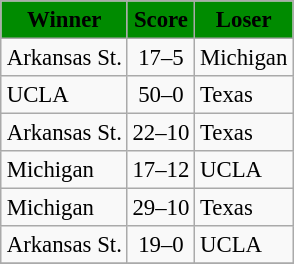<table class="wikitable" style="margin:0.5em auto; font-size:95%">
<tr bgcolor="008B00">
<td align=center><strong>Winner</strong></td>
<td align=center><strong>Score</strong></td>
<td align=center><strong>Loser</strong></td>
</tr>
<tr>
<td>Arkansas St.</td>
<td align=center>17–5</td>
<td>Michigan</td>
</tr>
<tr>
<td>UCLA</td>
<td align=center>50–0</td>
<td>Texas</td>
</tr>
<tr>
<td>Arkansas St.</td>
<td align=center>22–10</td>
<td>Texas</td>
</tr>
<tr>
<td>Michigan</td>
<td align=center>17–12</td>
<td>UCLA</td>
</tr>
<tr>
<td>Michigan</td>
<td align=center>29–10</td>
<td>Texas</td>
</tr>
<tr>
<td>Arkansas St.</td>
<td align=center>19–0</td>
<td>UCLA</td>
</tr>
<tr>
</tr>
</table>
